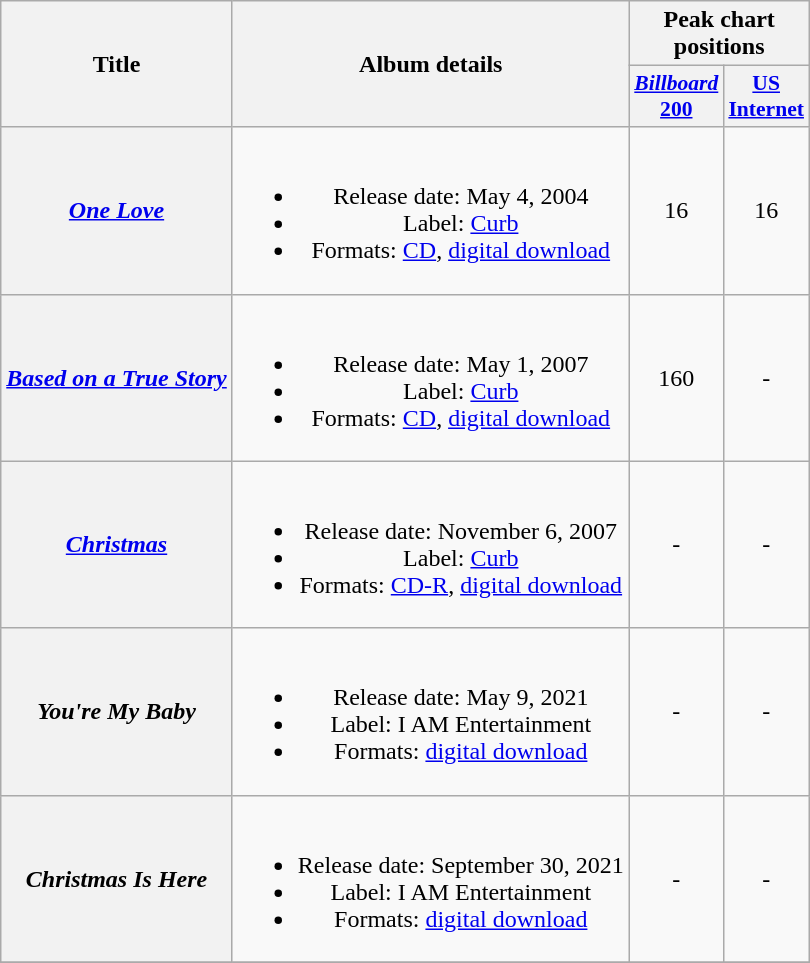<table class="wikitable plainrowheaders" style="text-align:center;">
<tr>
<th scope="col" rowspan="2">Title</th>
<th scope="col" rowspan="2">Album details</th>
<th scope="col" colspan="2">Peak chart positions</th>
</tr>
<tr>
<th scope="col" style="width:3em;font-size:90%;"><a href='#'><em>Billboard</em> 200</a></th>
<th scope="col" style="width:3em;font-size:90%;"><a href='#'>US Internet</a></th>
</tr>
<tr>
<th scope="row"><em><a href='#'>One Love</a></em></th>
<td><br><ul><li>Release date: May 4, 2004</li><li>Label: <a href='#'>Curb</a></li><li>Formats: <a href='#'>CD</a>, <a href='#'>digital download</a></li></ul></td>
<td>16</td>
<td>16</td>
</tr>
<tr>
<th scope="row"><em><a href='#'>Based on a True Story</a></em></th>
<td><br><ul><li>Release date: May 1, 2007</li><li>Label: <a href='#'>Curb</a></li><li>Formats: <a href='#'>CD</a>, <a href='#'>digital download</a></li></ul></td>
<td>160</td>
<td>-</td>
</tr>
<tr>
<th scope="row"><em><a href='#'>Christmas</a></em></th>
<td><br><ul><li>Release date: November 6, 2007</li><li>Label: <a href='#'>Curb</a></li><li>Formats: <a href='#'>CD-R</a>, <a href='#'>digital download</a></li></ul></td>
<td>-</td>
<td>-</td>
</tr>
<tr>
<th scope="row"><em>You're My Baby</em></th>
<td><br><ul><li>Release date: May 9, 2021</li><li>Label: I AM Entertainment</li><li>Formats: <a href='#'>digital download</a></li></ul></td>
<td>-</td>
<td>-</td>
</tr>
<tr>
<th scope="row"><em>Christmas Is Here</em></th>
<td><br><ul><li>Release date: September 30, 2021</li><li>Label: I AM Entertainment</li><li>Formats: <a href='#'>digital download</a></li></ul></td>
<td>-</td>
<td>-</td>
</tr>
<tr>
</tr>
</table>
